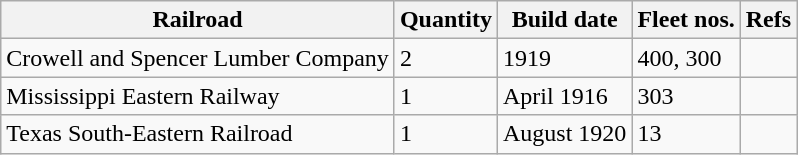<table class="wikitable">
<tr>
<th>Railroad</th>
<th>Quantity</th>
<th>Build date</th>
<th>Fleet nos.</th>
<th>Refs</th>
</tr>
<tr>
<td>Crowell and Spencer Lumber Company</td>
<td>2</td>
<td>1919</td>
<td>400, 300</td>
<td></td>
</tr>
<tr>
<td>Mississippi Eastern Railway</td>
<td>1</td>
<td>April 1916</td>
<td>303</td>
<td></td>
</tr>
<tr>
<td>Texas South-Eastern Railroad</td>
<td>1</td>
<td>August 1920</td>
<td>13</td>
<td></td>
</tr>
</table>
